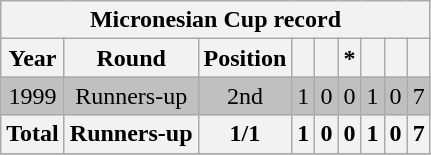<table class="wikitable" style="text-align: center;">
<tr>
<th colspan=9>Micronesian Cup record</th>
</tr>
<tr>
<th>Year</th>
<th>Round</th>
<th>Position</th>
<th></th>
<th></th>
<th>*</th>
<th></th>
<th></th>
<th></th>
</tr>
<tr bgcolor=Silver>
<td> 1999</td>
<td>Runners-up</td>
<td>2nd</td>
<td>1</td>
<td>0</td>
<td>0</td>
<td>1</td>
<td>0</td>
<td>7</td>
</tr>
<tr>
<th>Total</th>
<th>Runners-up</th>
<th>1/1</th>
<th>1</th>
<th>0</th>
<th>0</th>
<th>1</th>
<th>0</th>
<th>7</th>
</tr>
<tr>
</tr>
</table>
